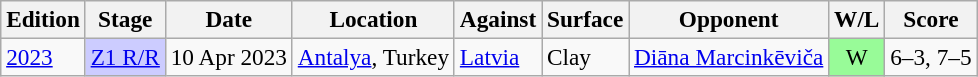<table class=wikitable style=font-size:97%>
<tr>
<th>Edition</th>
<th>Stage</th>
<th>Date</th>
<th>Location</th>
<th>Against</th>
<th>Surface</th>
<th>Opponent</th>
<th>W/L</th>
<th>Score</th>
</tr>
<tr>
<td rowspan="1"><a href='#'>2023</a></td>
<td style="background:#ccf;" rowspan="1"><a href='#'>Z1 R/R</a></td>
<td>10 Apr 2023</td>
<td rowspan="1"><a href='#'>Antalya</a>, Turkey</td>
<td> <a href='#'>Latvia</a></td>
<td rowspan="1">Clay</td>
<td><a href='#'>Diāna Marcinkēviča</a></td>
<td style="text-align:center; background:#98fb98;">W</td>
<td>6–3, 7–5</td>
</tr>
</table>
